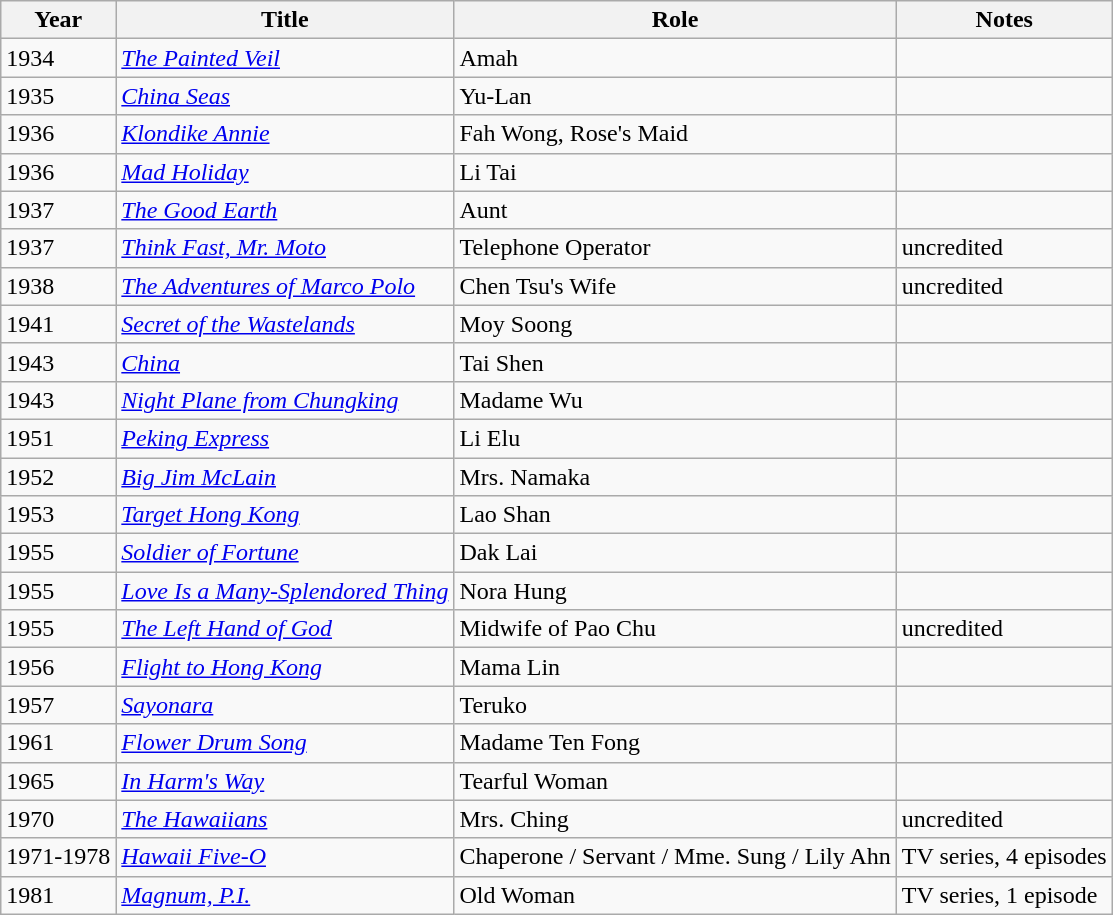<table class="wikitable">
<tr>
<th>Year</th>
<th>Title</th>
<th>Role</th>
<th>Notes</th>
</tr>
<tr>
<td>1934</td>
<td><em><a href='#'>The Painted Veil</a></em></td>
<td>Amah</td>
<td></td>
</tr>
<tr>
<td>1935</td>
<td><em><a href='#'>China Seas</a></em></td>
<td>Yu-Lan</td>
<td></td>
</tr>
<tr>
<td>1936</td>
<td><em><a href='#'>Klondike Annie</a></em></td>
<td>Fah Wong, Rose's Maid</td>
<td></td>
</tr>
<tr>
<td>1936</td>
<td><em><a href='#'>Mad Holiday</a></em></td>
<td>Li Tai</td>
<td></td>
</tr>
<tr>
<td>1937</td>
<td><em><a href='#'>The Good Earth</a></em></td>
<td>Aunt</td>
<td></td>
</tr>
<tr>
<td>1937</td>
<td><em><a href='#'>Think Fast, Mr. Moto</a></em></td>
<td>Telephone Operator</td>
<td>uncredited</td>
</tr>
<tr>
<td>1938</td>
<td><em><a href='#'>The Adventures of Marco Polo</a></em></td>
<td>Chen Tsu's Wife</td>
<td>uncredited</td>
</tr>
<tr>
<td>1941</td>
<td><em><a href='#'>Secret of the Wastelands</a></em></td>
<td>Moy Soong</td>
<td></td>
</tr>
<tr>
<td>1943</td>
<td><em><a href='#'>China</a></em></td>
<td>Tai Shen</td>
<td></td>
</tr>
<tr>
<td>1943</td>
<td><em><a href='#'>Night Plane from Chungking</a></em></td>
<td>Madame Wu</td>
<td></td>
</tr>
<tr>
<td>1951</td>
<td><em><a href='#'>Peking Express</a></em></td>
<td>Li Elu</td>
<td></td>
</tr>
<tr>
<td>1952</td>
<td><em><a href='#'>Big Jim McLain</a></em></td>
<td>Mrs. Namaka</td>
<td></td>
</tr>
<tr>
<td>1953</td>
<td><em><a href='#'>Target Hong Kong</a></em></td>
<td>Lao Shan</td>
<td></td>
</tr>
<tr>
<td>1955</td>
<td><em><a href='#'>Soldier of Fortune</a></em></td>
<td>Dak Lai</td>
<td></td>
</tr>
<tr>
<td>1955</td>
<td><em><a href='#'>Love Is a Many-Splendored Thing</a></em></td>
<td>Nora Hung</td>
<td></td>
</tr>
<tr>
<td>1955</td>
<td><em><a href='#'>The Left Hand of God</a></em></td>
<td>Midwife of Pao Chu</td>
<td>uncredited</td>
</tr>
<tr>
<td>1956</td>
<td><em><a href='#'>Flight to Hong Kong</a></em></td>
<td>Mama Lin</td>
<td></td>
</tr>
<tr>
<td>1957</td>
<td><em><a href='#'>Sayonara</a></em></td>
<td>Teruko</td>
<td></td>
</tr>
<tr>
<td>1961</td>
<td><em><a href='#'>Flower Drum Song</a></em></td>
<td>Madame Ten Fong</td>
<td></td>
</tr>
<tr>
<td>1965</td>
<td><em><a href='#'>In Harm's Way</a></em></td>
<td>Tearful Woman</td>
<td></td>
</tr>
<tr>
<td>1970</td>
<td><em><a href='#'>The Hawaiians</a></em></td>
<td>Mrs. Ching</td>
<td>uncredited</td>
</tr>
<tr>
<td>1971-1978</td>
<td><em><a href='#'>Hawaii Five-O</a></em></td>
<td>Chaperone / Servant / Mme. Sung / Lily Ahn</td>
<td>TV series, 4 episodes</td>
</tr>
<tr>
<td>1981</td>
<td><em><a href='#'>Magnum, P.I.</a></em></td>
<td>Old Woman</td>
<td>TV series, 1 episode</td>
</tr>
</table>
